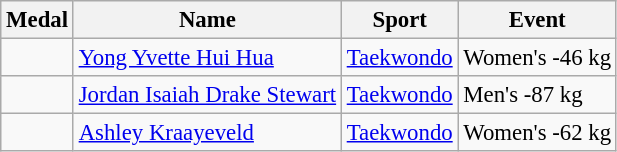<table class="wikitable sortable" style="font-size: 95%;">
<tr>
<th>Medal</th>
<th>Name</th>
<th>Sport</th>
<th>Event</th>
</tr>
<tr>
<td></td>
<td><a href='#'>Yong Yvette Hui Hua</a></td>
<td><a href='#'>Taekwondo</a></td>
<td>Women's -46 kg</td>
</tr>
<tr>
<td></td>
<td><a href='#'>Jordan Isaiah Drake Stewart</a></td>
<td><a href='#'>Taekwondo</a></td>
<td>Men's -87 kg</td>
</tr>
<tr>
<td></td>
<td><a href='#'>Ashley Kraayeveld</a></td>
<td><a href='#'>Taekwondo</a></td>
<td>Women's -62 kg</td>
</tr>
</table>
